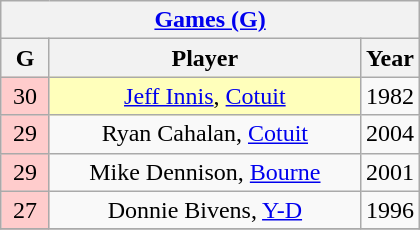<table class="wikitable" style="display: inline-table; margin-right: 20px; text-align:center">
<tr>
<th colspan="3"><a href='#'>Games (G)</a></th>
</tr>
<tr>
<th scope="col" style="width: 25px;">G</th>
<th scope="col" style="width: 200px;">Player</th>
<th scope="col" style="width: 25px;">Year</th>
</tr>
<tr>
<td bgcolor=#ffcccc>30</td>
<td !scope="row" style="background:#ffb;"><a href='#'>Jeff Innis</a>, <a href='#'>Cotuit</a></td>
<td>1982</td>
</tr>
<tr>
<td bgcolor=#ffcccc>29</td>
<td>Ryan Cahalan, <a href='#'>Cotuit</a></td>
<td>2004</td>
</tr>
<tr>
<td bgcolor=#ffcccc>29</td>
<td>Mike Dennison, <a href='#'>Bourne</a></td>
<td>2001</td>
</tr>
<tr>
<td bgcolor=#ffcccc>27</td>
<td>Donnie Bivens, <a href='#'>Y-D</a></td>
<td>1996</td>
</tr>
<tr>
</tr>
</table>
